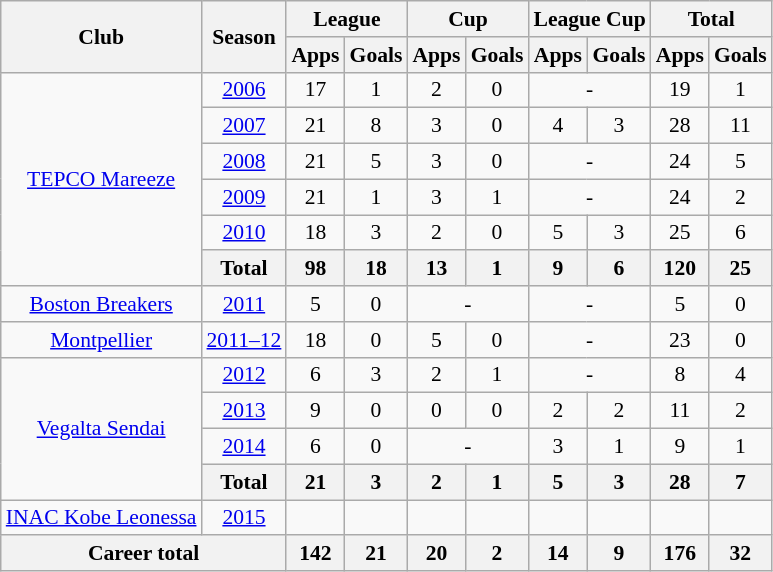<table class="wikitable" style="font-size:90%; text-align:center;">
<tr>
<th rowspan="2">Club</th>
<th rowspan="2">Season</th>
<th colspan="2">League</th>
<th colspan="2">Cup</th>
<th colspan="2">League Cup</th>
<th colspan="2">Total</th>
</tr>
<tr>
<th>Apps</th>
<th>Goals</th>
<th>Apps</th>
<th>Goals</th>
<th>Apps</th>
<th>Goals</th>
<th>Apps</th>
<th>Goals</th>
</tr>
<tr>
<td rowspan=6><a href='#'>TEPCO Mareeze</a></td>
<td><a href='#'>2006</a></td>
<td>17</td>
<td>1</td>
<td>2</td>
<td>0</td>
<td colspan="2">-</td>
<td>19</td>
<td>1</td>
</tr>
<tr>
<td><a href='#'>2007</a></td>
<td>21</td>
<td>8</td>
<td>3</td>
<td>0</td>
<td>4</td>
<td>3</td>
<td>28</td>
<td>11</td>
</tr>
<tr>
<td><a href='#'>2008</a></td>
<td>21</td>
<td>5</td>
<td>3</td>
<td>0</td>
<td colspan="2">-</td>
<td>24</td>
<td>5</td>
</tr>
<tr>
<td><a href='#'>2009</a></td>
<td>21</td>
<td>1</td>
<td>3</td>
<td>1</td>
<td colspan="2">-</td>
<td>24</td>
<td>2</td>
</tr>
<tr>
<td><a href='#'>2010</a></td>
<td>18</td>
<td>3</td>
<td>2</td>
<td>0</td>
<td>5</td>
<td>3</td>
<td>25</td>
<td>6</td>
</tr>
<tr>
<th>Total</th>
<th>98</th>
<th>18</th>
<th>13</th>
<th>1</th>
<th>9</th>
<th>6</th>
<th>120</th>
<th>25</th>
</tr>
<tr>
<td><a href='#'>Boston Breakers</a></td>
<td><a href='#'>2011</a></td>
<td>5</td>
<td>0</td>
<td colspan="2">-</td>
<td colspan="2">-</td>
<td>5</td>
<td>0</td>
</tr>
<tr>
<td><a href='#'>Montpellier</a></td>
<td><a href='#'>2011–12</a></td>
<td>18</td>
<td>0</td>
<td>5</td>
<td>0</td>
<td colspan="2">-</td>
<td>23</td>
<td>0</td>
</tr>
<tr>
<td rowspan=4><a href='#'>Vegalta Sendai</a></td>
<td><a href='#'>2012</a></td>
<td>6</td>
<td>3</td>
<td>2</td>
<td>1</td>
<td colspan="2">-</td>
<td>8</td>
<td>4</td>
</tr>
<tr>
<td><a href='#'>2013</a></td>
<td>9</td>
<td>0</td>
<td>0</td>
<td>0</td>
<td>2</td>
<td>2</td>
<td>11</td>
<td>2</td>
</tr>
<tr>
<td><a href='#'>2014</a></td>
<td>6</td>
<td>0</td>
<td colspan=2>-</td>
<td>3</td>
<td>1</td>
<td>9</td>
<td>1</td>
</tr>
<tr>
<th>Total</th>
<th>21</th>
<th>3</th>
<th>2</th>
<th>1</th>
<th>5</th>
<th>3</th>
<th>28</th>
<th>7</th>
</tr>
<tr>
<td><a href='#'>INAC Kobe Leonessa</a></td>
<td><a href='#'>2015</a></td>
<td></td>
<td></td>
<td></td>
<td></td>
<td></td>
<td></td>
<td></td>
<td></td>
</tr>
<tr>
<th colspan="2">Career total</th>
<th>142</th>
<th>21</th>
<th>20</th>
<th>2</th>
<th>14</th>
<th>9</th>
<th>176</th>
<th>32</th>
</tr>
</table>
